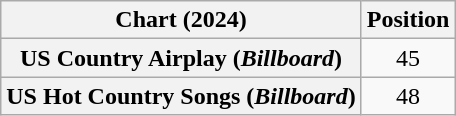<table class="wikitable sortable plainrowheaders" style="text-align:center">
<tr>
<th scope="col">Chart (2024)</th>
<th scope="col">Position</th>
</tr>
<tr>
<th scope="row">US Country Airplay (<em>Billboard</em>)</th>
<td>45</td>
</tr>
<tr>
<th scope="row">US Hot Country Songs (<em>Billboard</em>)</th>
<td>48</td>
</tr>
</table>
